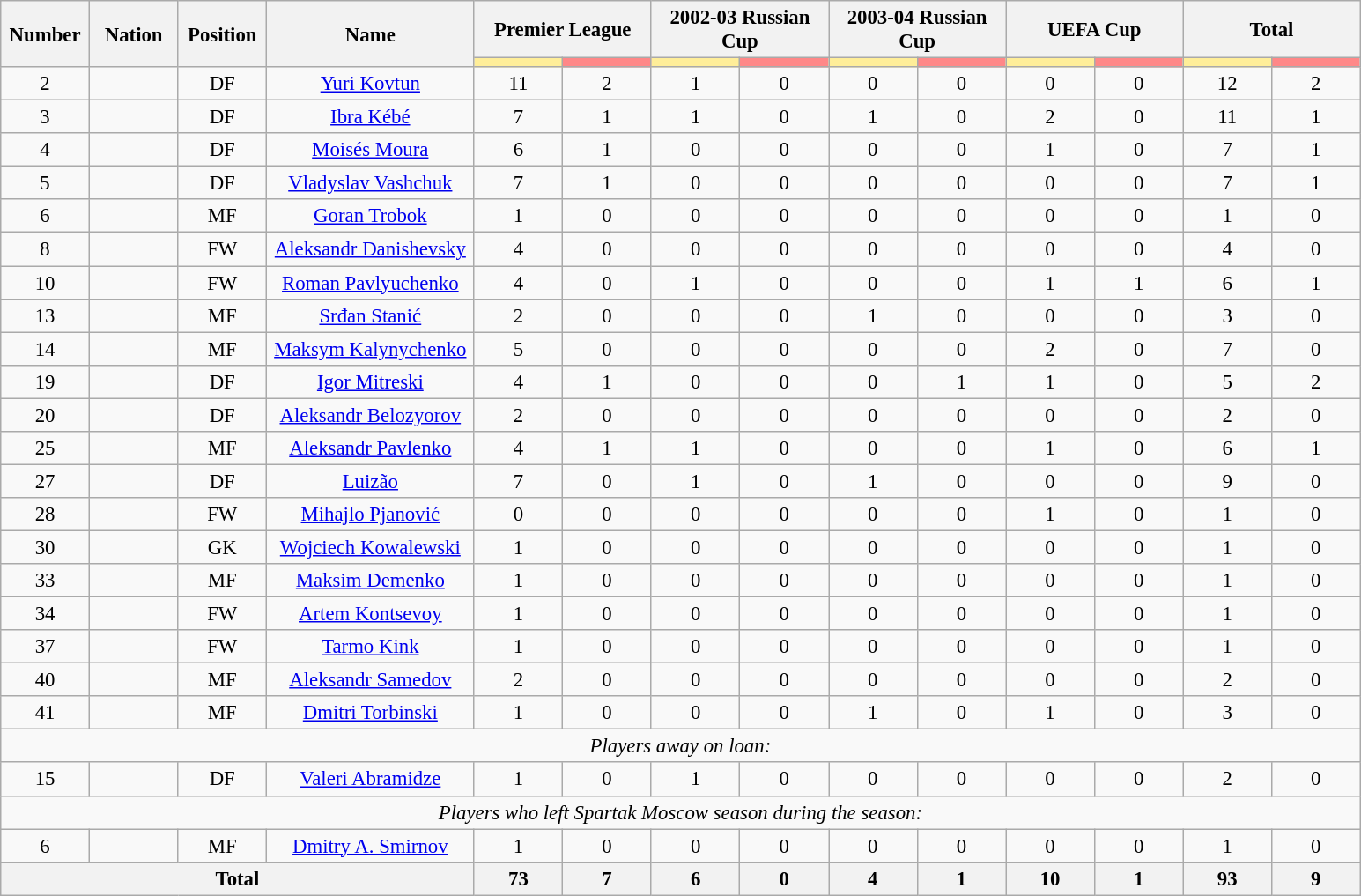<table class="wikitable" style="font-size: 95%; text-align: center;">
<tr>
<th rowspan=2 width=60>Number</th>
<th rowspan=2 width=60>Nation</th>
<th rowspan=2 width=60>Position</th>
<th rowspan=2 width=150>Name</th>
<th colspan=2>Premier League</th>
<th colspan=2>2002-03 Russian Cup</th>
<th colspan=2>2003-04 Russian Cup</th>
<th colspan=2>UEFA Cup</th>
<th colspan=2>Total</th>
</tr>
<tr>
<th style="width:60px; background:#fe9;"></th>
<th style="width:60px; background:#ff8888;"></th>
<th style="width:60px; background:#fe9;"></th>
<th style="width:60px; background:#ff8888;"></th>
<th style="width:60px; background:#fe9;"></th>
<th style="width:60px; background:#ff8888;"></th>
<th style="width:60px; background:#fe9;"></th>
<th style="width:60px; background:#ff8888;"></th>
<th style="width:60px; background:#fe9;"></th>
<th style="width:60px; background:#ff8888;"></th>
</tr>
<tr>
<td>2</td>
<td></td>
<td>DF</td>
<td><a href='#'>Yuri Kovtun</a></td>
<td>11</td>
<td>2</td>
<td>1</td>
<td>0</td>
<td>0</td>
<td>0</td>
<td>0</td>
<td>0</td>
<td>12</td>
<td>2</td>
</tr>
<tr>
<td>3</td>
<td></td>
<td>DF</td>
<td><a href='#'>Ibra Kébé</a></td>
<td>7</td>
<td>1</td>
<td>1</td>
<td>0</td>
<td>1</td>
<td>0</td>
<td>2</td>
<td>0</td>
<td>11</td>
<td>1</td>
</tr>
<tr>
<td>4</td>
<td></td>
<td>DF</td>
<td><a href='#'>Moisés Moura</a></td>
<td>6</td>
<td>1</td>
<td>0</td>
<td>0</td>
<td>0</td>
<td>0</td>
<td>1</td>
<td>0</td>
<td>7</td>
<td>1</td>
</tr>
<tr>
<td>5</td>
<td></td>
<td>DF</td>
<td><a href='#'>Vladyslav Vashchuk</a></td>
<td>7</td>
<td>1</td>
<td>0</td>
<td>0</td>
<td>0</td>
<td>0</td>
<td>0</td>
<td>0</td>
<td>7</td>
<td>1</td>
</tr>
<tr>
<td>6</td>
<td></td>
<td>MF</td>
<td><a href='#'>Goran Trobok</a></td>
<td>1</td>
<td>0</td>
<td>0</td>
<td>0</td>
<td>0</td>
<td>0</td>
<td>0</td>
<td>0</td>
<td>1</td>
<td>0</td>
</tr>
<tr>
<td>8</td>
<td></td>
<td>FW</td>
<td><a href='#'>Aleksandr Danishevsky</a></td>
<td>4</td>
<td>0</td>
<td>0</td>
<td>0</td>
<td>0</td>
<td>0</td>
<td>0</td>
<td>0</td>
<td>4</td>
<td>0</td>
</tr>
<tr>
<td>10</td>
<td></td>
<td>FW</td>
<td><a href='#'>Roman Pavlyuchenko</a></td>
<td>4</td>
<td>0</td>
<td>1</td>
<td>0</td>
<td>0</td>
<td>0</td>
<td>1</td>
<td>1</td>
<td>6</td>
<td>1</td>
</tr>
<tr>
<td>13</td>
<td></td>
<td>MF</td>
<td><a href='#'>Srđan Stanić</a></td>
<td>2</td>
<td>0</td>
<td>0</td>
<td>0</td>
<td>1</td>
<td>0</td>
<td>0</td>
<td>0</td>
<td>3</td>
<td>0</td>
</tr>
<tr>
<td>14</td>
<td></td>
<td>MF</td>
<td><a href='#'>Maksym Kalynychenko</a></td>
<td>5</td>
<td>0</td>
<td>0</td>
<td>0</td>
<td>0</td>
<td>0</td>
<td>2</td>
<td>0</td>
<td>7</td>
<td>0</td>
</tr>
<tr>
<td>19</td>
<td></td>
<td>DF</td>
<td><a href='#'>Igor Mitreski</a></td>
<td>4</td>
<td>1</td>
<td>0</td>
<td>0</td>
<td>0</td>
<td>1</td>
<td>1</td>
<td>0</td>
<td>5</td>
<td>2</td>
</tr>
<tr>
<td>20</td>
<td></td>
<td>DF</td>
<td><a href='#'>Aleksandr Belozyorov</a></td>
<td>2</td>
<td>0</td>
<td>0</td>
<td>0</td>
<td>0</td>
<td>0</td>
<td>0</td>
<td>0</td>
<td>2</td>
<td>0</td>
</tr>
<tr>
<td>25</td>
<td></td>
<td>MF</td>
<td><a href='#'>Aleksandr Pavlenko</a></td>
<td>4</td>
<td>1</td>
<td>1</td>
<td>0</td>
<td>0</td>
<td>0</td>
<td>1</td>
<td>0</td>
<td>6</td>
<td>1</td>
</tr>
<tr>
<td>27</td>
<td></td>
<td>DF</td>
<td><a href='#'>Luizão</a></td>
<td>7</td>
<td>0</td>
<td>1</td>
<td>0</td>
<td>1</td>
<td>0</td>
<td>0</td>
<td>0</td>
<td>9</td>
<td>0</td>
</tr>
<tr>
<td>28</td>
<td></td>
<td>FW</td>
<td><a href='#'>Mihajlo Pjanović</a></td>
<td>0</td>
<td>0</td>
<td>0</td>
<td>0</td>
<td>0</td>
<td>0</td>
<td>1</td>
<td>0</td>
<td>1</td>
<td>0</td>
</tr>
<tr>
<td>30</td>
<td></td>
<td>GK</td>
<td><a href='#'>Wojciech Kowalewski</a></td>
<td>1</td>
<td>0</td>
<td>0</td>
<td>0</td>
<td>0</td>
<td>0</td>
<td>0</td>
<td>0</td>
<td>1</td>
<td>0</td>
</tr>
<tr>
<td>33</td>
<td></td>
<td>MF</td>
<td><a href='#'>Maksim Demenko</a></td>
<td>1</td>
<td>0</td>
<td>0</td>
<td>0</td>
<td>0</td>
<td>0</td>
<td>0</td>
<td>0</td>
<td>1</td>
<td>0</td>
</tr>
<tr>
<td>34</td>
<td></td>
<td>FW</td>
<td><a href='#'>Artem Kontsevoy</a></td>
<td>1</td>
<td>0</td>
<td>0</td>
<td>0</td>
<td>0</td>
<td>0</td>
<td>0</td>
<td>0</td>
<td>1</td>
<td>0</td>
</tr>
<tr>
<td>37</td>
<td></td>
<td>FW</td>
<td><a href='#'>Tarmo Kink</a></td>
<td>1</td>
<td>0</td>
<td>0</td>
<td>0</td>
<td>0</td>
<td>0</td>
<td>0</td>
<td>0</td>
<td>1</td>
<td>0</td>
</tr>
<tr>
<td>40</td>
<td></td>
<td>MF</td>
<td><a href='#'>Aleksandr Samedov</a></td>
<td>2</td>
<td>0</td>
<td>0</td>
<td>0</td>
<td>0</td>
<td>0</td>
<td>0</td>
<td>0</td>
<td>2</td>
<td>0</td>
</tr>
<tr>
<td>41</td>
<td></td>
<td>MF</td>
<td><a href='#'>Dmitri Torbinski</a></td>
<td>1</td>
<td>0</td>
<td>0</td>
<td>0</td>
<td>1</td>
<td>0</td>
<td>1</td>
<td>0</td>
<td>3</td>
<td>0</td>
</tr>
<tr>
<td colspan="14"><em>Players away on loan:</em></td>
</tr>
<tr>
<td>15</td>
<td></td>
<td>DF</td>
<td><a href='#'>Valeri Abramidze</a></td>
<td>1</td>
<td>0</td>
<td>1</td>
<td>0</td>
<td>0</td>
<td>0</td>
<td>0</td>
<td>0</td>
<td>2</td>
<td>0</td>
</tr>
<tr>
<td colspan="14"><em>Players who left Spartak Moscow season during the season:</em></td>
</tr>
<tr>
<td>6</td>
<td></td>
<td>MF</td>
<td><a href='#'>Dmitry A. Smirnov</a></td>
<td>1</td>
<td>0</td>
<td>0</td>
<td>0</td>
<td>0</td>
<td>0</td>
<td>0</td>
<td>0</td>
<td>1</td>
<td>0</td>
</tr>
<tr>
<th colspan=4>Total</th>
<th>73</th>
<th>7</th>
<th>6</th>
<th>0</th>
<th>4</th>
<th>1</th>
<th>10</th>
<th>1</th>
<th>93</th>
<th>9</th>
</tr>
</table>
